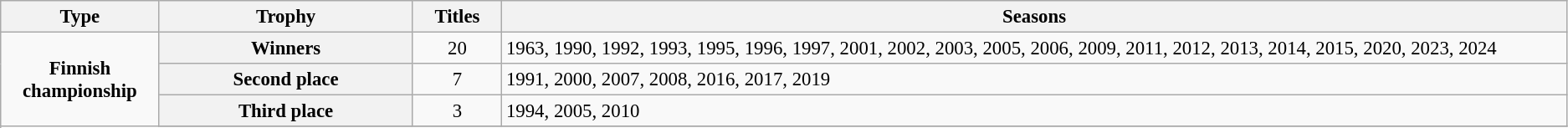<table class="wikitable plainrowheaders" style="font-size:95%; text-align:center;">
<tr>
<th style="width: 1%;">Type</th>
<th style="width: 5%;">Trophy</th>
<th style="width: 1%;">Titles</th>
<th style="width: 21%;">Seasons</th>
</tr>
<tr>
<td scope="rowgroup" rowspan="4"><strong>Finnish championship</strong></td>
<th scope="row">Winners</th>
<td>20</td>
<td align="left">1963, 1990, 1992, 1993, 1995, 1996, 1997, 2001, 2002, 2003, 2005, 2006, 2009, 2011, 2012, 2013, 2014, 2015, 2020, 2023, 2024</td>
</tr>
<tr>
<th scope="row">Second place</th>
<td>7</td>
<td align="left">1991, 2000, 2007, 2008, 2016, 2017, 2019</td>
</tr>
<tr>
<th scope="row">Third place</th>
<td>3</td>
<td align="left">1994, 2005, 2010</td>
</tr>
<tr>
</tr>
</table>
